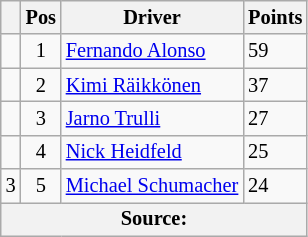<table class="wikitable" style="font-size: 85%;">
<tr>
<th></th>
<th>Pos</th>
<th>Driver</th>
<th>Points</th>
</tr>
<tr>
<td></td>
<td align="center">1</td>
<td> <a href='#'>Fernando Alonso</a></td>
<td>59</td>
</tr>
<tr>
<td></td>
<td align="center">2</td>
<td> <a href='#'>Kimi Räikkönen</a></td>
<td>37</td>
</tr>
<tr>
<td></td>
<td align="center">3</td>
<td> <a href='#'>Jarno Trulli</a></td>
<td>27</td>
</tr>
<tr>
<td></td>
<td align="center">4</td>
<td> <a href='#'>Nick Heidfeld</a></td>
<td>25</td>
</tr>
<tr>
<td> 3</td>
<td align="center">5</td>
<td> <a href='#'>Michael Schumacher</a></td>
<td>24</td>
</tr>
<tr>
<th colspan=4>Source: </th>
</tr>
</table>
